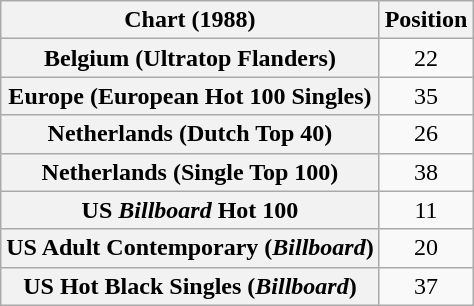<table class="wikitable sortable plainrowheaders" style="text-align:center">
<tr>
<th scope="col">Chart (1988)</th>
<th scope="col">Position</th>
</tr>
<tr>
<th scope="row">Belgium (Ultratop Flanders)</th>
<td>22</td>
</tr>
<tr>
<th scope="row">Europe (European Hot 100 Singles)</th>
<td>35</td>
</tr>
<tr>
<th scope="row">Netherlands (Dutch Top 40)</th>
<td>26</td>
</tr>
<tr>
<th scope="row">Netherlands (Single Top 100)</th>
<td>38</td>
</tr>
<tr>
<th scope="row">US <em>Billboard</em> Hot 100</th>
<td>11</td>
</tr>
<tr>
<th scope="row">US Adult Contemporary (<em>Billboard</em>)</th>
<td>20</td>
</tr>
<tr>
<th scope="row">US Hot Black Singles (<em>Billboard</em>)</th>
<td>37</td>
</tr>
</table>
